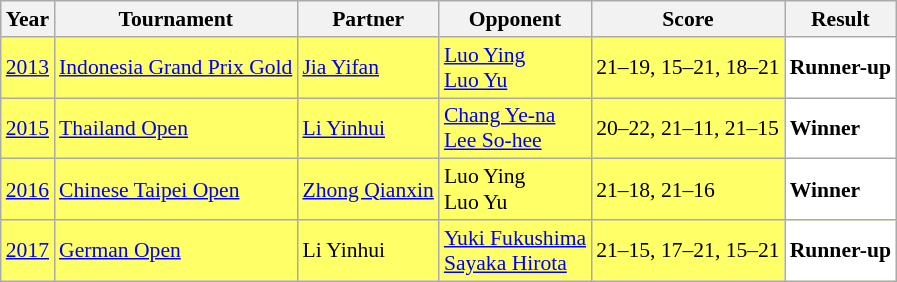<table class="sortable wikitable" style="font-size: 90%;">
<tr>
<th>Year</th>
<th>Tournament</th>
<th>Partner</th>
<th>Opponent</th>
<th>Score</th>
<th>Result</th>
</tr>
<tr style="background:#FFFF67">
<td align="center"><a href='#'>2013</a></td>
<td align="left"><a href='#'>Indonesia Grand Prix Gold</a></td>
<td align="left"> <a href='#'>Jia Yifan</a></td>
<td align="left"> <a href='#'>Luo Ying</a> <br>  <a href='#'>Luo Yu</a></td>
<td align="left">21–19, 15–21, 18–21</td>
<td style="text-align:left; background:white"> <strong>Runner-up</strong></td>
</tr>
<tr style="background:#FFFF67">
<td align="center"><a href='#'>2015</a></td>
<td align="left"><a href='#'>Thailand Open</a></td>
<td align="left"> <a href='#'>Li Yinhui</a></td>
<td align="left"> <a href='#'>Chang Ye-na</a> <br>  <a href='#'>Lee So-hee</a></td>
<td align="left">20–22, 21–11, 21–15</td>
<td style="text-align:left; background:white"> <strong>Winner</strong></td>
</tr>
<tr style="background:#FFFF67">
<td align="center"><a href='#'>2016</a></td>
<td align="left"><a href='#'>Chinese Taipei Open</a></td>
<td align="left"> <a href='#'>Zhong Qianxin</a></td>
<td align="left"> Luo Ying <br>  Luo Yu</td>
<td align="left">21–18, 21–16</td>
<td style="text-align:left; background:white"> <strong>Winner</strong></td>
</tr>
<tr style="background:#FFFF67">
<td align="center"><a href='#'>2017</a></td>
<td align="left"><a href='#'>German Open</a></td>
<td align="left"> Li Yinhui</td>
<td align="left"> <a href='#'>Yuki Fukushima</a> <br>  <a href='#'>Sayaka Hirota</a></td>
<td align="left">21–15, 17–21, 15–21</td>
<td style="text-align:left; background:white"> <strong>Runner-up</strong></td>
</tr>
</table>
